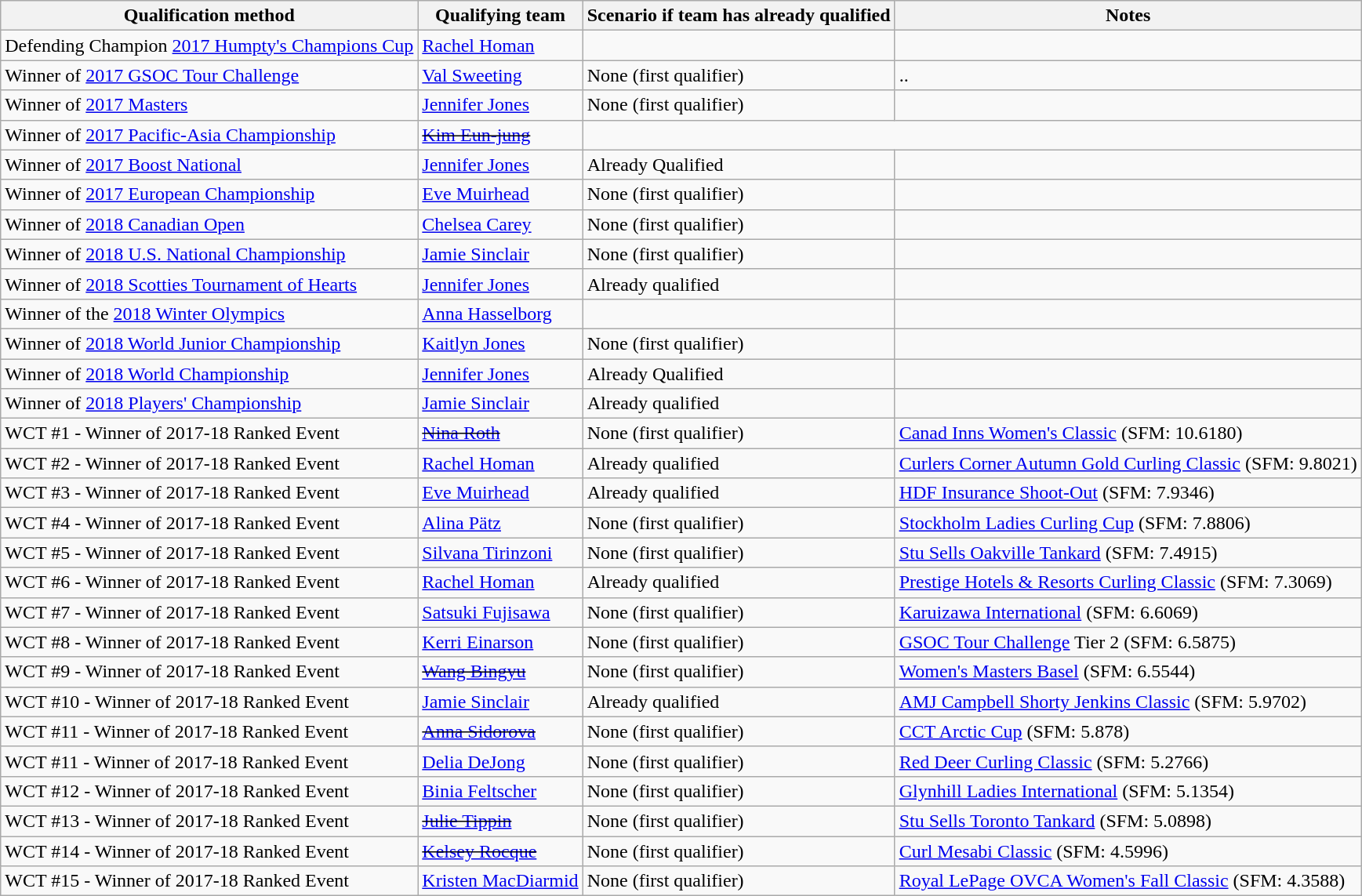<table class="wikitable">
<tr>
<th>Qualification method</th>
<th>Qualifying team</th>
<th>Scenario if team has already qualified</th>
<th>Notes</th>
</tr>
<tr>
<td>Defending Champion <a href='#'>2017 Humpty's Champions Cup</a></td>
<td> <a href='#'>Rachel Homan</a></td>
<td></td>
</tr>
<tr>
<td>Winner of <a href='#'>2017 GSOC Tour Challenge</a></td>
<td> <a href='#'>Val Sweeting</a></td>
<td>None (first qualifier)</td>
<td>..</td>
</tr>
<tr>
<td>Winner of <a href='#'>2017 Masters</a></td>
<td> <a href='#'>Jennifer Jones</a></td>
<td>None (first qualifier)</td>
<td></td>
</tr>
<tr>
<td>Winner of <a href='#'>2017 Pacific-Asia Championship</a></td>
<td><s> <a href='#'>Kim Eun-jung</a></s></td>
</tr>
<tr>
<td>Winner of <a href='#'>2017 Boost National</a></td>
<td> <a href='#'>Jennifer Jones</a></td>
<td>Already Qualified</td>
<td></td>
</tr>
<tr>
<td>Winner of <a href='#'>2017 European Championship</a></td>
<td> <a href='#'>Eve Muirhead</a></td>
<td>None (first qualifier)</td>
<td></td>
</tr>
<tr>
<td>Winner of <a href='#'>2018 Canadian Open</a></td>
<td> <a href='#'>Chelsea Carey</a></td>
<td>None (first qualifier)</td>
<td></td>
</tr>
<tr>
<td>Winner of <a href='#'>2018 U.S. National Championship</a></td>
<td> <a href='#'>Jamie Sinclair</a></td>
<td>None (first qualifier)</td>
<td></td>
</tr>
<tr>
<td>Winner of <a href='#'>2018 Scotties Tournament of Hearts</a></td>
<td> <a href='#'>Jennifer Jones</a></td>
<td>Already qualified</td>
<td></td>
</tr>
<tr>
<td>Winner of the <a href='#'>2018 Winter Olympics</a></td>
<td> <a href='#'>Anna Hasselborg</a></td>
<td></td>
<td></td>
</tr>
<tr>
<td>Winner of <a href='#'>2018 World Junior Championship</a></td>
<td> <a href='#'>Kaitlyn Jones</a></td>
<td>None (first qualifier)</td>
<td></td>
</tr>
<tr>
<td>Winner of <a href='#'>2018 World Championship</a></td>
<td> <a href='#'>Jennifer Jones</a></td>
<td>Already Qualified</td>
<td></td>
</tr>
<tr>
<td>Winner of <a href='#'>2018 Players' Championship</a></td>
<td> <a href='#'>Jamie Sinclair</a></td>
<td>Already qualified</td>
<td></td>
</tr>
<tr>
<td>WCT #1 - Winner of 2017-18 Ranked Event</td>
<td> <s><a href='#'>Nina Roth</a></s></td>
<td>None (first qualifier)</td>
<td><a href='#'>Canad Inns Women's Classic</a> (SFM: 10.6180)</td>
</tr>
<tr>
<td>WCT #2 - Winner of 2017-18 Ranked Event</td>
<td> <a href='#'>Rachel Homan</a></td>
<td>Already qualified</td>
<td><a href='#'>Curlers Corner Autumn Gold Curling Classic</a> (SFM: 9.8021)</td>
</tr>
<tr>
<td>WCT #3 - Winner of 2017-18 Ranked Event</td>
<td> <a href='#'>Eve Muirhead</a></td>
<td>Already qualified</td>
<td><a href='#'>HDF Insurance Shoot-Out</a> (SFM: 7.9346)</td>
</tr>
<tr>
<td>WCT #4 - Winner of 2017-18 Ranked Event</td>
<td> <a href='#'>Alina Pätz</a></td>
<td>None (first qualifier)</td>
<td><a href='#'>Stockholm Ladies Curling Cup</a> (SFM: 7.8806)</td>
</tr>
<tr>
<td>WCT #5 - Winner of 2017-18 Ranked Event</td>
<td> <a href='#'>Silvana Tirinzoni</a></td>
<td>None (first qualifier)</td>
<td><a href='#'>Stu Sells Oakville Tankard</a> (SFM: 7.4915)</td>
</tr>
<tr>
<td>WCT #6 - Winner of 2017-18 Ranked Event</td>
<td> <a href='#'>Rachel Homan</a></td>
<td>Already qualified</td>
<td><a href='#'>Prestige Hotels & Resorts Curling Classic</a> (SFM: 7.3069)</td>
</tr>
<tr>
<td>WCT #7 - Winner of 2017-18 Ranked Event</td>
<td> <a href='#'>Satsuki Fujisawa</a></td>
<td>None (first qualifier)</td>
<td><a href='#'>Karuizawa International</a> (SFM: 6.6069)</td>
</tr>
<tr>
<td>WCT #8 - Winner of 2017-18 Ranked Event</td>
<td> <a href='#'>Kerri Einarson</a></td>
<td>None (first qualifier)</td>
<td><a href='#'>GSOC Tour Challenge</a> Tier 2 (SFM: 6.5875)</td>
</tr>
<tr>
<td>WCT #9 - Winner of 2017-18 Ranked Event</td>
<td> <s><a href='#'>Wang Bingyu</a></s></td>
<td>None (first qualifier)</td>
<td><a href='#'>Women's Masters Basel</a> (SFM: 6.5544)</td>
</tr>
<tr>
<td>WCT #10 - Winner of 2017-18 Ranked Event</td>
<td> <a href='#'>Jamie Sinclair</a></td>
<td>Already qualified</td>
<td><a href='#'>AMJ Campbell Shorty Jenkins Classic</a> (SFM: 5.9702)</td>
</tr>
<tr>
<td>WCT #11 - Winner of 2017-18 Ranked Event</td>
<td> <s><a href='#'>Anna Sidorova</a></s></td>
<td>None (first qualifier)</td>
<td><a href='#'>CCT Arctic Cup</a> (SFM: 5.878)</td>
</tr>
<tr>
<td>WCT #11 - Winner of 2017-18 Ranked Event</td>
<td> <a href='#'>Delia DeJong</a></td>
<td>None (first qualifier)</td>
<td><a href='#'>Red Deer Curling Classic</a> (SFM: 5.2766)</td>
</tr>
<tr>
<td>WCT #12 - Winner of 2017-18 Ranked Event</td>
<td> <a href='#'>Binia Feltscher</a></td>
<td>None (first qualifier)</td>
<td><a href='#'>Glynhill Ladies International</a> (SFM: 5.1354)</td>
</tr>
<tr>
<td>WCT #13 - Winner of 2017-18 Ranked Event</td>
<td> <s><a href='#'>Julie Tippin</a></s></td>
<td>None (first qualifier)</td>
<td><a href='#'>Stu Sells Toronto Tankard</a> (SFM: 5.0898)</td>
</tr>
<tr>
<td>WCT #14 - Winner of 2017-18 Ranked Event</td>
<td> <s><a href='#'>Kelsey Rocque</a></s></td>
<td>None (first qualifier)</td>
<td><a href='#'>Curl Mesabi Classic</a> (SFM: 4.5996)</td>
</tr>
<tr>
<td>WCT #15 - Winner of 2017-18 Ranked Event</td>
<td> <a href='#'>Kristen MacDiarmid</a></td>
<td>None (first qualifier)</td>
<td><a href='#'>Royal LePage OVCA Women's Fall Classic</a> (SFM: 4.3588)</td>
</tr>
</table>
